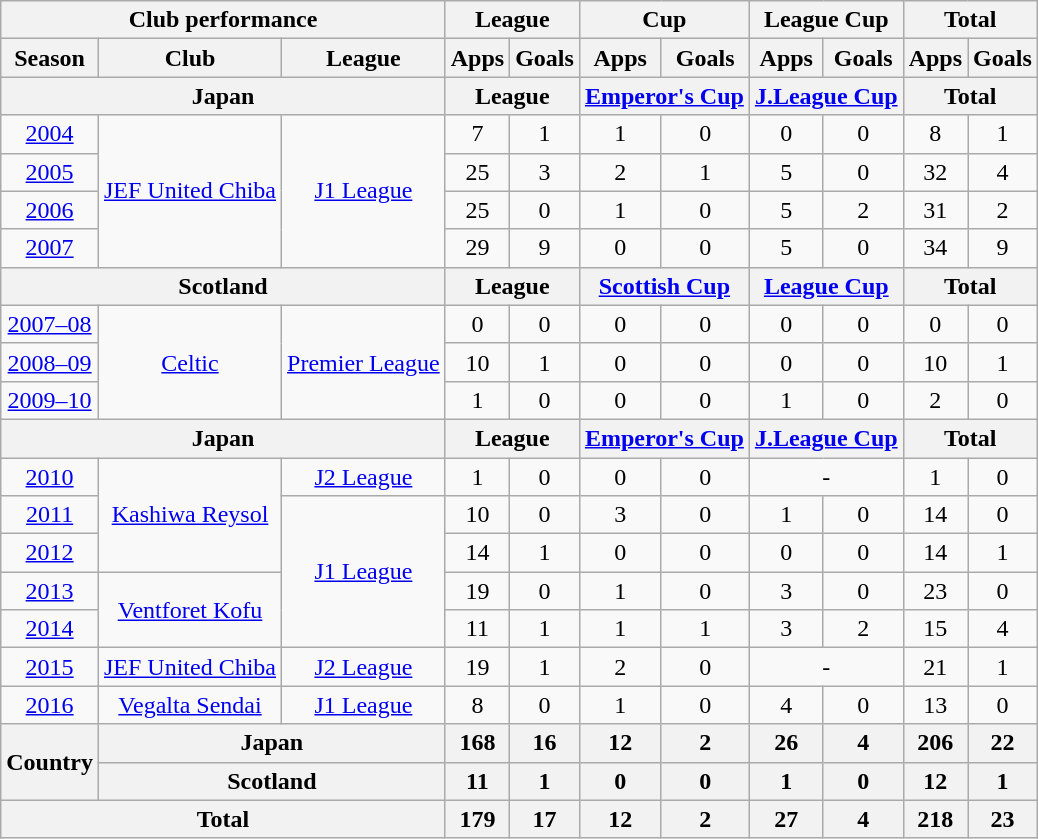<table class="wikitable" style="text-align:center;">
<tr>
<th colspan=3>Club performance</th>
<th colspan=2>League</th>
<th colspan=2>Cup</th>
<th colspan=2>League Cup</th>
<th colspan=2>Total</th>
</tr>
<tr>
<th>Season</th>
<th>Club</th>
<th>League</th>
<th>Apps</th>
<th>Goals</th>
<th>Apps</th>
<th>Goals</th>
<th>Apps</th>
<th>Goals</th>
<th>Apps</th>
<th>Goals</th>
</tr>
<tr>
<th colspan=3>Japan</th>
<th colspan=2>League</th>
<th colspan=2><a href='#'>Emperor's Cup</a></th>
<th colspan=2><a href='#'>J.League Cup</a></th>
<th colspan=2>Total</th>
</tr>
<tr>
<td><a href='#'>2004</a></td>
<td rowspan="4"><a href='#'>JEF United Chiba</a></td>
<td rowspan="4"><a href='#'>J1 League</a></td>
<td>7</td>
<td>1</td>
<td>1</td>
<td>0</td>
<td>0</td>
<td>0</td>
<td>8</td>
<td>1</td>
</tr>
<tr>
<td><a href='#'>2005</a></td>
<td>25</td>
<td>3</td>
<td>2</td>
<td>1</td>
<td>5</td>
<td>0</td>
<td>32</td>
<td>4</td>
</tr>
<tr>
<td><a href='#'>2006</a></td>
<td>25</td>
<td>0</td>
<td>1</td>
<td>0</td>
<td>5</td>
<td>2</td>
<td>31</td>
<td>2</td>
</tr>
<tr>
<td><a href='#'>2007</a></td>
<td>29</td>
<td>9</td>
<td>0</td>
<td>0</td>
<td>5</td>
<td>0</td>
<td>34</td>
<td>9</td>
</tr>
<tr>
<th colspan=3>Scotland</th>
<th colspan=2>League</th>
<th colspan=2><a href='#'>Scottish Cup</a></th>
<th colspan=2><a href='#'>League Cup</a></th>
<th colspan=2>Total</th>
</tr>
<tr>
<td><a href='#'>2007–08</a></td>
<td rowspan="3"><a href='#'>Celtic</a></td>
<td rowspan="3"><a href='#'>Premier League</a></td>
<td>0</td>
<td>0</td>
<td>0</td>
<td>0</td>
<td>0</td>
<td>0</td>
<td>0</td>
<td>0</td>
</tr>
<tr>
<td><a href='#'>2008–09</a></td>
<td>10</td>
<td>1</td>
<td>0</td>
<td>0</td>
<td>0</td>
<td>0</td>
<td>10</td>
<td>1</td>
</tr>
<tr>
<td><a href='#'>2009–10</a></td>
<td>1</td>
<td>0</td>
<td>0</td>
<td>0</td>
<td>1</td>
<td>0</td>
<td>2</td>
<td>0</td>
</tr>
<tr>
<th colspan=3>Japan</th>
<th colspan=2>League</th>
<th colspan=2><a href='#'>Emperor's Cup</a></th>
<th colspan=2><a href='#'>J.League Cup</a></th>
<th colspan=2>Total</th>
</tr>
<tr>
<td><a href='#'>2010</a></td>
<td rowspan="3"><a href='#'>Kashiwa Reysol</a></td>
<td><a href='#'>J2 League</a></td>
<td>1</td>
<td>0</td>
<td>0</td>
<td>0</td>
<td colspan="2">-</td>
<td>1</td>
<td>0</td>
</tr>
<tr>
<td><a href='#'>2011</a></td>
<td rowspan="4"><a href='#'>J1 League</a></td>
<td>10</td>
<td>0</td>
<td>3</td>
<td>0</td>
<td>1</td>
<td>0</td>
<td>14</td>
<td>0</td>
</tr>
<tr>
<td><a href='#'>2012</a></td>
<td>14</td>
<td>1</td>
<td>0</td>
<td>0</td>
<td>0</td>
<td>0</td>
<td>14</td>
<td>1</td>
</tr>
<tr>
<td><a href='#'>2013</a></td>
<td rowspan="2"><a href='#'>Ventforet Kofu</a></td>
<td>19</td>
<td>0</td>
<td>1</td>
<td>0</td>
<td>3</td>
<td>0</td>
<td>23</td>
<td>0</td>
</tr>
<tr>
<td><a href='#'>2014</a></td>
<td>11</td>
<td>1</td>
<td>1</td>
<td>1</td>
<td>3</td>
<td>2</td>
<td>15</td>
<td>4</td>
</tr>
<tr>
<td><a href='#'>2015</a></td>
<td><a href='#'>JEF United Chiba</a></td>
<td><a href='#'>J2 League</a></td>
<td>19</td>
<td>1</td>
<td>2</td>
<td>0</td>
<td colspan="2">-</td>
<td>21</td>
<td>1</td>
</tr>
<tr>
<td><a href='#'>2016</a></td>
<td><a href='#'>Vegalta Sendai</a></td>
<td rowspan="1"><a href='#'>J1 League</a></td>
<td>8</td>
<td>0</td>
<td>1</td>
<td>0</td>
<td>4</td>
<td>0</td>
<td>13</td>
<td>0</td>
</tr>
<tr>
<th rowspan=2>Country</th>
<th colspan=2>Japan</th>
<th>168</th>
<th>16</th>
<th>12</th>
<th>2</th>
<th>26</th>
<th>4</th>
<th>206</th>
<th>22</th>
</tr>
<tr>
<th colspan=2>Scotland</th>
<th>11</th>
<th>1</th>
<th>0</th>
<th>0</th>
<th>1</th>
<th>0</th>
<th>12</th>
<th>1</th>
</tr>
<tr>
<th colspan=3>Total</th>
<th>179</th>
<th>17</th>
<th>12</th>
<th>2</th>
<th>27</th>
<th>4</th>
<th>218</th>
<th>23</th>
</tr>
</table>
